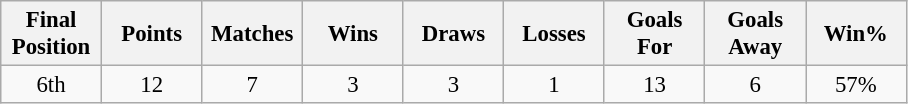<table class="wikitable" style="font-size: 95%; text-align: center;">
<tr>
<th width=60>Final Position</th>
<th width=60>Points</th>
<th width=60>Matches</th>
<th width=60>Wins</th>
<th width=60>Draws</th>
<th width=60>Losses</th>
<th width=60>Goals For</th>
<th width=60>Goals Away</th>
<th width=60>Win%</th>
</tr>
<tr>
<td>6th</td>
<td>12</td>
<td>7</td>
<td>3</td>
<td>3</td>
<td>1</td>
<td>13</td>
<td>6</td>
<td>57%</td>
</tr>
</table>
